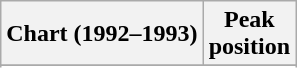<table class="wikitable sortable plainrowheaders">
<tr>
<th>Chart (1992–1993)</th>
<th>Peak<br>position</th>
</tr>
<tr>
</tr>
<tr>
</tr>
<tr>
</tr>
</table>
